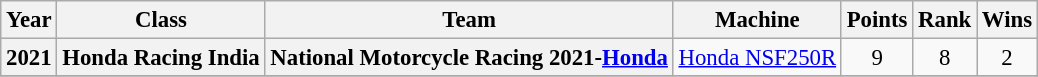<table class="wikitable" style="text-align:center; font-size:95%">
<tr>
<th>Year</th>
<th>Class</th>
<th>Team</th>
<th>Machine</th>
<th>Points</th>
<th>Rank</th>
<th>Wins</th>
</tr>
<tr>
<th>2021</th>
<th>Honda Racing India</th>
<th>National Motorcycle Racing 2021-<a href='#'>Honda</a></th>
<td><a href='#'>Honda NSF250R</a></td>
<td>9</td>
<td>8</td>
<td>2</td>
</tr>
<tr>
</tr>
</table>
